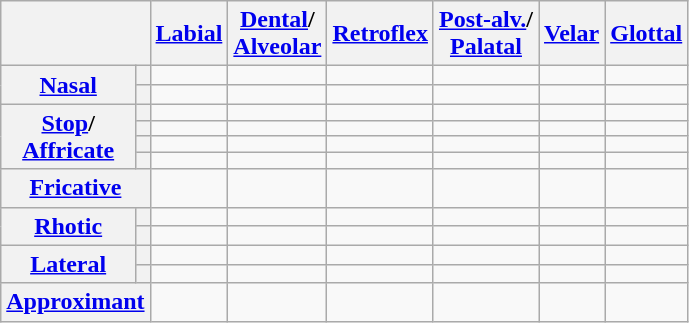<table class="wikitable" style="text-align:center">
<tr>
<th colspan="2"></th>
<th><a href='#'>Labial</a></th>
<th><a href='#'>Dental</a>/<br><a href='#'>Alveolar</a></th>
<th><a href='#'>Retroflex</a></th>
<th><a href='#'>Post-alv.</a>/<br><a href='#'>Palatal</a></th>
<th><a href='#'>Velar</a></th>
<th><a href='#'>Glottal</a></th>
</tr>
<tr>
<th rowspan="2"><a href='#'>Nasal</a></th>
<th></th>
<td></td>
<td></td>
<td></td>
<td></td>
<td></td>
<td></td>
</tr>
<tr>
<th></th>
<td></td>
<td></td>
<td></td>
<td></td>
<td></td>
<td></td>
</tr>
<tr>
<th rowspan="4"><a href='#'>Stop</a>/<br><a href='#'>Affricate</a></th>
<th></th>
<td></td>
<td></td>
<td></td>
<td></td>
<td></td>
<td></td>
</tr>
<tr>
<th></th>
<td></td>
<td></td>
<td></td>
<td></td>
<td></td>
<td></td>
</tr>
<tr>
<th></th>
<td></td>
<td></td>
<td></td>
<td></td>
<td></td>
<td></td>
</tr>
<tr>
<th></th>
<td></td>
<td></td>
<td></td>
<td></td>
<td></td>
<td></td>
</tr>
<tr>
<th colspan="2"><a href='#'>Fricative</a></th>
<td></td>
<td></td>
<td></td>
<td></td>
<td></td>
<td></td>
</tr>
<tr>
<th rowspan="2"><a href='#'>Rhotic</a></th>
<th></th>
<td></td>
<td></td>
<td></td>
<td></td>
<td></td>
<td></td>
</tr>
<tr>
<th></th>
<td></td>
<td></td>
<td></td>
<td></td>
<td></td>
<td></td>
</tr>
<tr>
<th rowspan="2"><a href='#'>Lateral</a></th>
<th></th>
<td></td>
<td></td>
<td></td>
<td></td>
<td></td>
<td></td>
</tr>
<tr>
<th></th>
<td></td>
<td></td>
<td></td>
<td></td>
<td></td>
<td></td>
</tr>
<tr>
<th colspan="2"><a href='#'>Approximant</a></th>
<td></td>
<td></td>
<td></td>
<td></td>
<td></td>
<td></td>
</tr>
</table>
